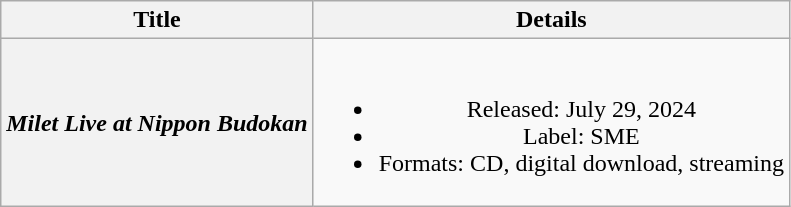<table class="wikitable plainrowheaders" style="text-align:center;">
<tr>
<th scope="col">Title</th>
<th scope="col">Details</th>
</tr>
<tr>
<th scope="row"><em>Milet Live at Nippon Budokan</em></th>
<td><br><ul><li>Released: July 29, 2024</li><li>Label: SME</li><li>Formats: CD, digital download, streaming</li></ul></td>
</tr>
</table>
